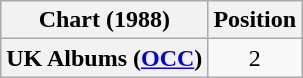<table class="wikitable plainrowheaders">
<tr>
<th scope="col">Chart (1988)</th>
<th scope="col">Position</th>
</tr>
<tr>
<th scope="row">UK Albums (<a href='#'>OCC</a>)</th>
<td style="text-align:center;">2</td>
</tr>
</table>
